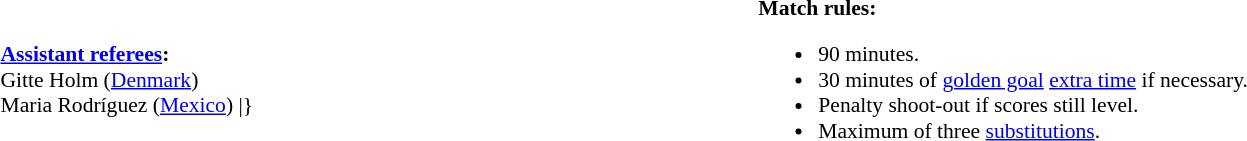<table style="width:100%; font-size:90%">
<tr>
<td><br><strong><a href='#'>Assistant referees</a>:</strong>
<br>Gitte Holm (<a href='#'>Denmark</a>)
<br>Maria Rodríguez (<a href='#'>Mexico</a>)
<includeonly>|}</includeonly></td>
<td style="width:60%; vertical-align:top;"><br><strong>Match rules:</strong><ul><li>90 minutes.</li><li>30 minutes of <a href='#'>golden goal</a> <a href='#'>extra time</a> if necessary.</li><li>Penalty shoot-out if scores still level.</li><li>Maximum of three <a href='#'>substitutions</a>.</li></ul></td>
</tr>
</table>
